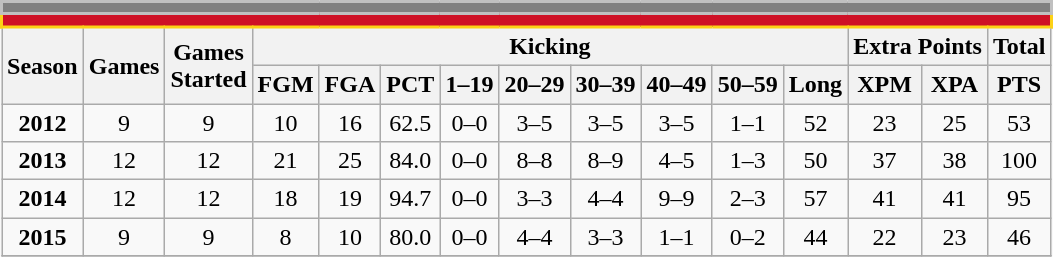<table class=wikitable style="text-align:center;">
<tr>
<td ! colspan="16" style="background:gray; border:2px solid silver; color:white;"></td>
</tr>
<tr>
<td ! colspan="16" style="background: #CE1126; border: 2px solid #FCD116; color:#FFFFFF;"></td>
</tr>
<tr>
<th rowspan=2>Season</th>
<th rowspan=2>Games</th>
<th rowspan=2>Games<br>Started</th>
<th colspan=9>Kicking</th>
<th colspan=2>Extra Points</th>
<th colspan=1>Total</th>
</tr>
<tr>
<th>FGM</th>
<th>FGA</th>
<th>PCT</th>
<th>1–19</th>
<th>20–29</th>
<th>30–39</th>
<th>40–49</th>
<th>50–59</th>
<th>Long</th>
<th>XPM</th>
<th>XPA</th>
<th>PTS</th>
</tr>
<tr>
<td><strong>2012</strong></td>
<td>9</td>
<td>9</td>
<td>10</td>
<td>16</td>
<td>62.5</td>
<td>0–0</td>
<td>3–5</td>
<td>3–5</td>
<td>3–5</td>
<td>1–1</td>
<td>52</td>
<td>23</td>
<td>25</td>
<td>53</td>
</tr>
<tr>
<td><strong>2013</strong></td>
<td>12</td>
<td>12</td>
<td>21</td>
<td>25</td>
<td>84.0</td>
<td>0–0</td>
<td>8–8</td>
<td>8–9</td>
<td>4–5</td>
<td>1–3</td>
<td>50</td>
<td>37</td>
<td>38</td>
<td>100</td>
</tr>
<tr>
<td><strong>2014</strong></td>
<td>12</td>
<td>12</td>
<td>18</td>
<td>19</td>
<td>94.7</td>
<td>0–0</td>
<td>3–3</td>
<td>4–4</td>
<td>9–9</td>
<td>2–3</td>
<td>57</td>
<td>41</td>
<td>41</td>
<td>95</td>
</tr>
<tr>
<td><strong>2015</strong></td>
<td>9</td>
<td>9</td>
<td>8</td>
<td>10</td>
<td>80.0</td>
<td>0–0</td>
<td>4–4</td>
<td>3–3</td>
<td>1–1</td>
<td>0–2</td>
<td>44</td>
<td>22</td>
<td>23</td>
<td>46</td>
</tr>
<tr>
</tr>
</table>
